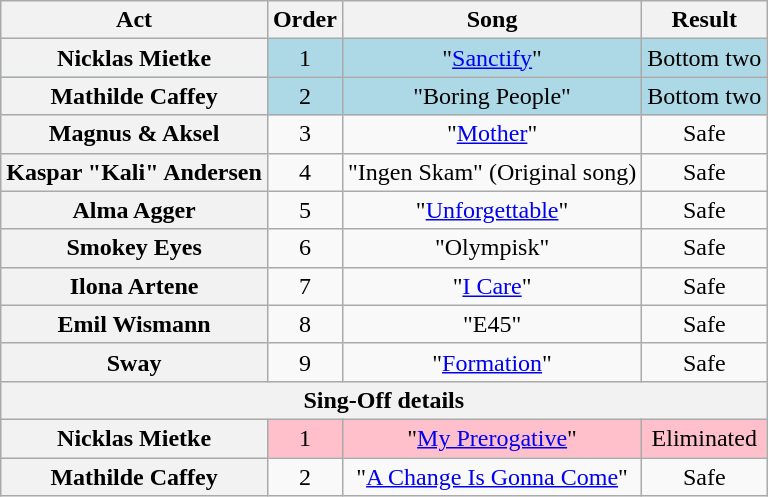<table class="wikitable plainrowheaders" style="text-align:center;">
<tr>
<th scope="col">Act</th>
<th scope="col">Order</th>
<th scope="col">Song</th>
<th scope="col">Result</th>
</tr>
<tr style="background:lightblue">
<th scope=row>Nicklas Mietke</th>
<td>1</td>
<td>"<a href='#'>Sanctify</a>"</td>
<td>Bottom two</td>
</tr>
<tr style="background:lightblue">
<th scope=row>Mathilde Caffey</th>
<td>2</td>
<td>"Boring People"</td>
<td>Bottom two</td>
</tr>
<tr>
<th scope=row>Magnus & Aksel</th>
<td>3</td>
<td>"<a href='#'>Mother</a>"</td>
<td>Safe</td>
</tr>
<tr>
<th scope=row>Kaspar "Kali" Andersen</th>
<td>4</td>
<td>"Ingen Skam" (Original song)</td>
<td>Safe</td>
</tr>
<tr>
<th scope=row>Alma Agger</th>
<td>5</td>
<td>"<a href='#'>Unforgettable</a>"</td>
<td>Safe</td>
</tr>
<tr>
<th scope=row>Smokey Eyes</th>
<td>6</td>
<td>"Olympisk"</td>
<td>Safe</td>
</tr>
<tr>
<th scope=row>Ilona Artene</th>
<td>7</td>
<td>"<a href='#'>I Care</a>"</td>
<td>Safe</td>
</tr>
<tr>
<th scope=row>Emil Wismann</th>
<td>8</td>
<td>"E45"</td>
<td>Safe</td>
</tr>
<tr>
<th scope=row>Sway</th>
<td>9</td>
<td>"<a href='#'>Formation</a>"</td>
<td>Safe</td>
</tr>
<tr>
<th colspan="4">Sing-Off details</th>
</tr>
<tr style="background:pink">
<th scope="row">Nicklas Mietke</th>
<td>1</td>
<td>"<a href='#'>My Prerogative</a>"</td>
<td>Eliminated</td>
</tr>
<tr>
<th scope="row">Mathilde Caffey</th>
<td>2</td>
<td>"<a href='#'>A Change Is Gonna Come</a>"</td>
<td>Safe</td>
</tr>
</table>
